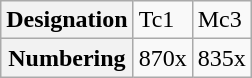<table class="wikitable">
<tr>
<th>Designation</th>
<td>Tc1</td>
<td>Mc3</td>
</tr>
<tr>
<th>Numbering</th>
<td>870x</td>
<td>835x</td>
</tr>
</table>
